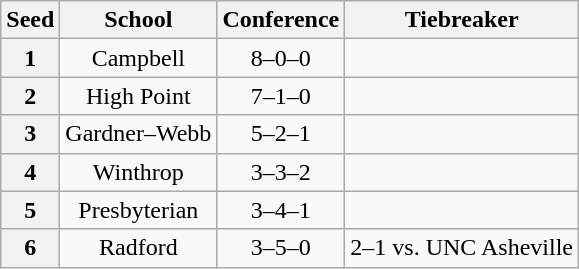<table class="wikitable" style="text-align:center">
<tr>
<th>Seed</th>
<th>School</th>
<th>Conference</th>
<th>Tiebreaker</th>
</tr>
<tr>
<th>1</th>
<td>Campbell</td>
<td>8–0–0</td>
<td></td>
</tr>
<tr>
<th>2</th>
<td>High Point</td>
<td>7–1–0</td>
<td></td>
</tr>
<tr>
<th>3</th>
<td>Gardner–Webb</td>
<td>5–2–1</td>
<td></td>
</tr>
<tr>
<th>4</th>
<td>Winthrop</td>
<td>3–3–2</td>
<td></td>
</tr>
<tr>
<th>5</th>
<td>Presbyterian</td>
<td>3–4–1</td>
<td></td>
</tr>
<tr>
<th>6</th>
<td>Radford</td>
<td>3–5–0</td>
<td>2–1 vs. UNC Asheville</td>
</tr>
</table>
